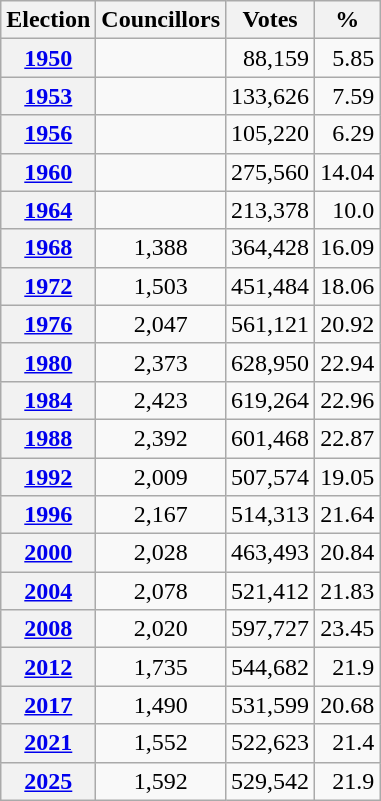<table class="wikitable" style="text-align:right;">
<tr>
<th>Election</th>
<th>Councillors</th>
<th>Votes</th>
<th>%</th>
</tr>
<tr>
<th><a href='#'>1950</a></th>
<td style="text-align:center;"></td>
<td>88,159</td>
<td>5.85</td>
</tr>
<tr>
<th><a href='#'>1953</a></th>
<td style="text-align:center;"></td>
<td>133,626</td>
<td>7.59</td>
</tr>
<tr>
<th><a href='#'>1956</a></th>
<td style="text-align:center;"></td>
<td>105,220</td>
<td>6.29</td>
</tr>
<tr>
<th><a href='#'>1960</a></th>
<td style="text-align:center;"></td>
<td>275,560</td>
<td>14.04</td>
</tr>
<tr>
<th><a href='#'>1964</a></th>
<td style="text-align:center;"></td>
<td>213,378</td>
<td>10.0</td>
</tr>
<tr>
<th><a href='#'>1968</a></th>
<td style="text-align:center;">1,388</td>
<td>364,428</td>
<td>16.09</td>
</tr>
<tr>
<th><a href='#'>1972</a></th>
<td style="text-align:center;">1,503</td>
<td>451,484</td>
<td>18.06</td>
</tr>
<tr>
<th><a href='#'>1976</a></th>
<td style="text-align:center;">2,047</td>
<td>561,121</td>
<td>20.92</td>
</tr>
<tr>
<th><a href='#'>1980</a></th>
<td style="text-align:center;">2,373</td>
<td>628,950</td>
<td>22.94</td>
</tr>
<tr>
<th><a href='#'>1984</a></th>
<td style="text-align:center;">2,423</td>
<td>619,264</td>
<td>22.96</td>
</tr>
<tr>
<th><a href='#'>1988</a></th>
<td style="text-align:center;">2,392</td>
<td>601,468</td>
<td>22.87</td>
</tr>
<tr>
<th><a href='#'>1992</a></th>
<td style="text-align:center;">2,009</td>
<td>507,574</td>
<td>19.05</td>
</tr>
<tr>
<th><a href='#'>1996</a></th>
<td style="text-align:center;">2,167</td>
<td>514,313</td>
<td>21.64</td>
</tr>
<tr>
<th><a href='#'>2000</a></th>
<td style="text-align:center;">2,028</td>
<td>463,493</td>
<td>20.84</td>
</tr>
<tr>
<th><a href='#'>2004</a></th>
<td style="text-align:center;">2,078</td>
<td>521,412</td>
<td>21.83</td>
</tr>
<tr>
<th><a href='#'>2008</a></th>
<td style="text-align:center;">2,020</td>
<td>597,727</td>
<td>23.45</td>
</tr>
<tr>
<th><a href='#'>2012</a></th>
<td style="text-align:center;">1,735</td>
<td>544,682</td>
<td>21.9</td>
</tr>
<tr>
<th><a href='#'>2017</a></th>
<td style="text-align:center;">1,490</td>
<td>531,599</td>
<td>20.68</td>
</tr>
<tr>
<th><a href='#'>2021</a></th>
<td style="text-align:center;">1,552</td>
<td>522,623</td>
<td>21.4</td>
</tr>
<tr>
<th><a href='#'>2025</a></th>
<td style="text-align:center;">1,592</td>
<td>529,542</td>
<td>21.9</td>
</tr>
</table>
